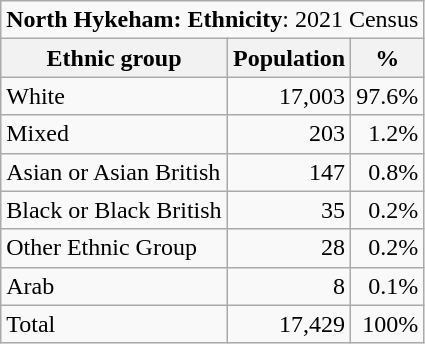<table class="wikitable">
<tr>
<td colspan="14" style="text-align:right;"><strong>North Hykeham: Ethnicity</strong>: 2021 Census</td>
</tr>
<tr>
<th>Ethnic group</th>
<th>Population</th>
<th>%</th>
</tr>
<tr>
<td>White</td>
<td style="text-align:right;">17,003</td>
<td style="text-align:right;">97.6%</td>
</tr>
<tr>
<td>Mixed</td>
<td style="text-align:right;">203</td>
<td style="text-align:right;">1.2%</td>
</tr>
<tr>
<td>Asian or Asian British</td>
<td style="text-align:right;">147</td>
<td style="text-align:right;">0.8%</td>
</tr>
<tr>
<td>Black or Black British</td>
<td style="text-align:right;">35</td>
<td style="text-align:right;">0.2%</td>
</tr>
<tr>
<td>Other Ethnic Group</td>
<td style="text-align:right;">28</td>
<td style="text-align:right;">0.2%</td>
</tr>
<tr>
<td>Arab</td>
<td style="text-align:right;">8</td>
<td style="text-align:right;">0.1%</td>
</tr>
<tr>
<td>Total</td>
<td style="text-align:right;">17,429</td>
<td style="text-align:right;">100%</td>
</tr>
</table>
